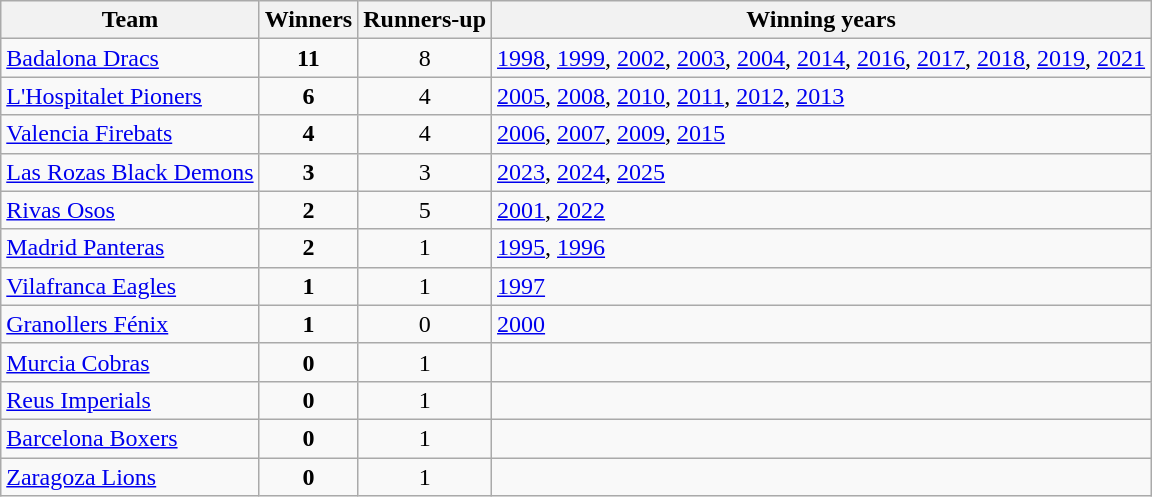<table class="wikitable">
<tr>
<th>Team</th>
<th>Winners</th>
<th>Runners-up</th>
<th>Winning years</th>
</tr>
<tr>
<td><a href='#'>Badalona Dracs</a></td>
<td style="text-align:center"><strong>11</strong></td>
<td style="text-align:center">8</td>
<td><a href='#'>1998</a>, <a href='#'>1999</a>, <a href='#'>2002</a>, <a href='#'>2003</a>, <a href='#'>2004</a>, <a href='#'>2014</a>, <a href='#'>2016</a>, <a href='#'>2017</a>, <a href='#'>2018</a>, <a href='#'>2019</a>, <a href='#'>2021</a></td>
</tr>
<tr>
<td><a href='#'>L'Hospitalet Pioners</a></td>
<td style="text-align:center"><strong>6</strong></td>
<td style="text-align:center">4</td>
<td><a href='#'>2005</a>, <a href='#'>2008</a>, <a href='#'>2010</a>, <a href='#'>2011</a>, <a href='#'>2012</a>, <a href='#'>2013</a></td>
</tr>
<tr>
<td><a href='#'>Valencia Firebats</a></td>
<td style="text-align:center"><strong>4</strong></td>
<td style="text-align:center">4</td>
<td><a href='#'>2006</a>, <a href='#'>2007</a>, <a href='#'>2009</a>, <a href='#'>2015</a></td>
</tr>
<tr>
<td><a href='#'>Las Rozas Black Demons</a></td>
<td style="text-align:center"><strong>3</strong></td>
<td style="text-align:center">3</td>
<td><a href='#'>2023</a>, <a href='#'>2024</a>, <a href='#'>2025</a></td>
</tr>
<tr>
<td><a href='#'>Rivas Osos</a></td>
<td style="text-align:center"><strong>2</strong></td>
<td style="text-align:center">5</td>
<td><a href='#'>2001</a>, <a href='#'>2022</a></td>
</tr>
<tr>
<td><a href='#'>Madrid Panteras</a></td>
<td style="text-align:center"><strong>2</strong></td>
<td style="text-align:center">1</td>
<td><a href='#'>1995</a>, <a href='#'>1996</a></td>
</tr>
<tr>
<td><a href='#'>Vilafranca Eagles</a></td>
<td align=center><strong>1</strong></td>
<td align=center>1</td>
<td><a href='#'>1997</a></td>
</tr>
<tr>
<td><a href='#'>Granollers Fénix</a></td>
<td align=center><strong>1</strong></td>
<td align=center>0</td>
<td><a href='#'>2000</a></td>
</tr>
<tr>
<td><a href='#'>Murcia Cobras</a></td>
<td style="text-align:center;"><strong>0</strong></td>
<td style="text-align:center;">1</td>
<td></td>
</tr>
<tr>
<td><a href='#'>Reus Imperials</a></td>
<td align=center><strong>0</strong></td>
<td align=center>1</td>
<td></td>
</tr>
<tr>
<td><a href='#'>Barcelona Boxers</a></td>
<td align=center><strong>0</strong></td>
<td align=center>1</td>
<td></td>
</tr>
<tr>
<td><a href='#'>Zaragoza Lions</a></td>
<td align=center><strong>0</strong></td>
<td align=center>1</td>
<td></td>
</tr>
</table>
